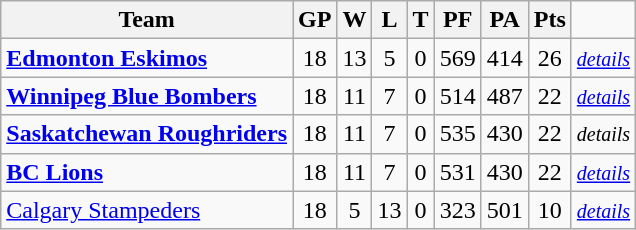<table class="wikitable" border="1">
<tr>
<th>Team</th>
<th>GP</th>
<th>W</th>
<th>L</th>
<th>T</th>
<th>PF</th>
<th>PA</th>
<th>Pts</th>
</tr>
<tr align="center">
<td align="left"><strong><a href='#'>Edmonton Eskimos</a></strong></td>
<td>18</td>
<td>13</td>
<td>5</td>
<td>0</td>
<td>569</td>
<td>414</td>
<td>26</td>
<td><small><em><a href='#'>details</a></em></small></td>
</tr>
<tr align="center">
<td align="left"><strong><a href='#'>Winnipeg Blue Bombers</a></strong></td>
<td>18</td>
<td>11</td>
<td>7</td>
<td>0</td>
<td>514</td>
<td>487</td>
<td>22</td>
<td><small><em><a href='#'>details</a></em></small></td>
</tr>
<tr align="center">
<td align="left"><strong><a href='#'>Saskatchewan Roughriders</a></strong></td>
<td>18</td>
<td>11</td>
<td>7</td>
<td>0</td>
<td>535</td>
<td>430</td>
<td>22</td>
<td><small><em>details</em></small></td>
</tr>
<tr align="center">
<td align="left"><strong><a href='#'>BC Lions</a></strong></td>
<td>18</td>
<td>11</td>
<td>7</td>
<td>0</td>
<td>531</td>
<td>430</td>
<td>22</td>
<td><small><em><a href='#'>details</a></em></small></td>
</tr>
<tr align="center">
<td align="left"><a href='#'>Calgary Stampeders</a></td>
<td>18</td>
<td>5</td>
<td>13</td>
<td>0</td>
<td>323</td>
<td>501</td>
<td>10</td>
<td><small><em><a href='#'>details</a></em></small></td>
</tr>
</table>
